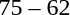<table style="text-align:center">
<tr>
<th width=200></th>
<th width=100></th>
<th width=200></th>
<th></th>
</tr>
<tr>
<td align=right><strong></strong></td>
<td>75 – 62</td>
<td align=left></td>
</tr>
</table>
